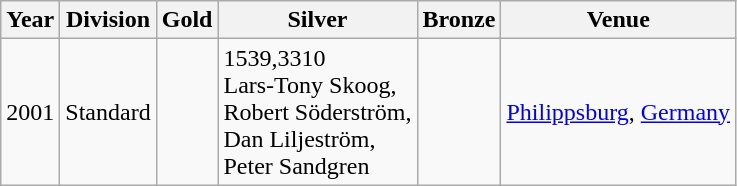<table class="wikitable sortable" style="text-align: left;">
<tr>
<th>Year</th>
<th>Division</th>
<th> Gold</th>
<th> Silver</th>
<th> Bronze</th>
<th>Venue</th>
</tr>
<tr>
<td>2001</td>
<td>Standard</td>
<td></td>
<td> 1539,3310 <br>Lars-Tony Skoog, <br>Robert Söderström, <br>Dan Liljeström, <br>Peter Sandgren</td>
<td></td>
<td><a href='#'>Philippsburg</a>, <a href='#'>Germany</a></td>
</tr>
</table>
